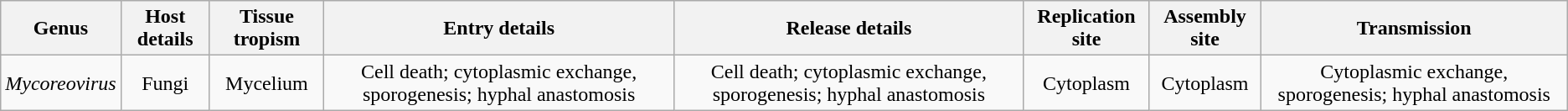<table class="wikitable sortable collapsible collapsed" style="text-align:center">
<tr>
<th>Genus</th>
<th>Host details</th>
<th>Tissue tropism</th>
<th>Entry details</th>
<th>Release details</th>
<th>Replication site</th>
<th>Assembly site</th>
<th>Transmission</th>
</tr>
<tr>
<td><em>Mycoreovirus</em></td>
<td>Fungi</td>
<td>Mycelium</td>
<td>Cell death; cytoplasmic exchange, sporogenesis; hyphal anastomosis</td>
<td>Cell death; cytoplasmic exchange, sporogenesis; hyphal anastomosis</td>
<td>Cytoplasm</td>
<td>Cytoplasm</td>
<td>Cytoplasmic exchange, sporogenesis; hyphal anastomosis</td>
</tr>
</table>
